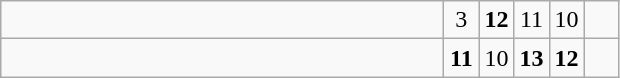<table class="wikitable">
<tr>
<td style="width:18em"></td>
<td align=center style="width:1em">3</td>
<td align=center style="width:1em"><strong>12</strong></td>
<td align=center style="width:1em">11</td>
<td align=center style="width:1em">10</td>
<td align=center style="width:1em"></td>
</tr>
<tr>
<td style="width:18em"></td>
<td align=center style="width:1em"><strong>11</strong></td>
<td align=center style="width:1em">10</td>
<td align=center style="width:1em"><strong>13</strong></td>
<td align=center style="width:1em"><strong>12</strong></td>
<td align=center style="width:1em"></td>
</tr>
</table>
